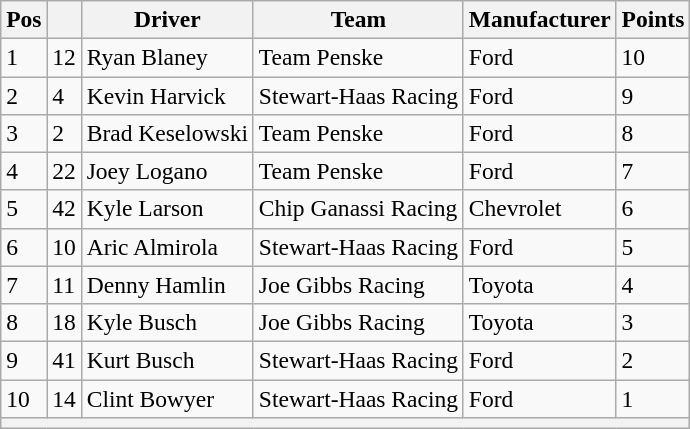<table class="wikitable" style="font-size:98%">
<tr>
<th>Pos</th>
<th></th>
<th>Driver</th>
<th>Team</th>
<th>Manufacturer</th>
<th>Points</th>
</tr>
<tr>
<td>1</td>
<td>12</td>
<td>Ryan Blaney</td>
<td>Team Penske</td>
<td>Ford</td>
<td>10</td>
</tr>
<tr>
<td>2</td>
<td>4</td>
<td>Kevin Harvick</td>
<td>Stewart-Haas Racing</td>
<td>Ford</td>
<td>9</td>
</tr>
<tr>
<td>3</td>
<td>2</td>
<td>Brad Keselowski</td>
<td>Team Penske</td>
<td>Ford</td>
<td>8</td>
</tr>
<tr>
<td>4</td>
<td>22</td>
<td>Joey Logano</td>
<td>Team Penske</td>
<td>Ford</td>
<td>7</td>
</tr>
<tr>
<td>5</td>
<td>42</td>
<td>Kyle Larson</td>
<td>Chip Ganassi Racing</td>
<td>Chevrolet</td>
<td>6</td>
</tr>
<tr>
<td>6</td>
<td>10</td>
<td>Aric Almirola</td>
<td>Stewart-Haas Racing</td>
<td>Ford</td>
<td>5</td>
</tr>
<tr>
<td>7</td>
<td>11</td>
<td>Denny Hamlin</td>
<td>Joe Gibbs Racing</td>
<td>Toyota</td>
<td>4</td>
</tr>
<tr>
<td>8</td>
<td>18</td>
<td>Kyle Busch</td>
<td>Joe Gibbs Racing</td>
<td>Toyota</td>
<td>3</td>
</tr>
<tr>
<td>9</td>
<td>41</td>
<td>Kurt Busch</td>
<td>Stewart-Haas Racing</td>
<td>Ford</td>
<td>2</td>
</tr>
<tr>
<td>10</td>
<td>14</td>
<td>Clint Bowyer</td>
<td>Stewart-Haas Racing</td>
<td>Ford</td>
<td>1</td>
</tr>
<tr>
<th colspan="6"></th>
</tr>
</table>
